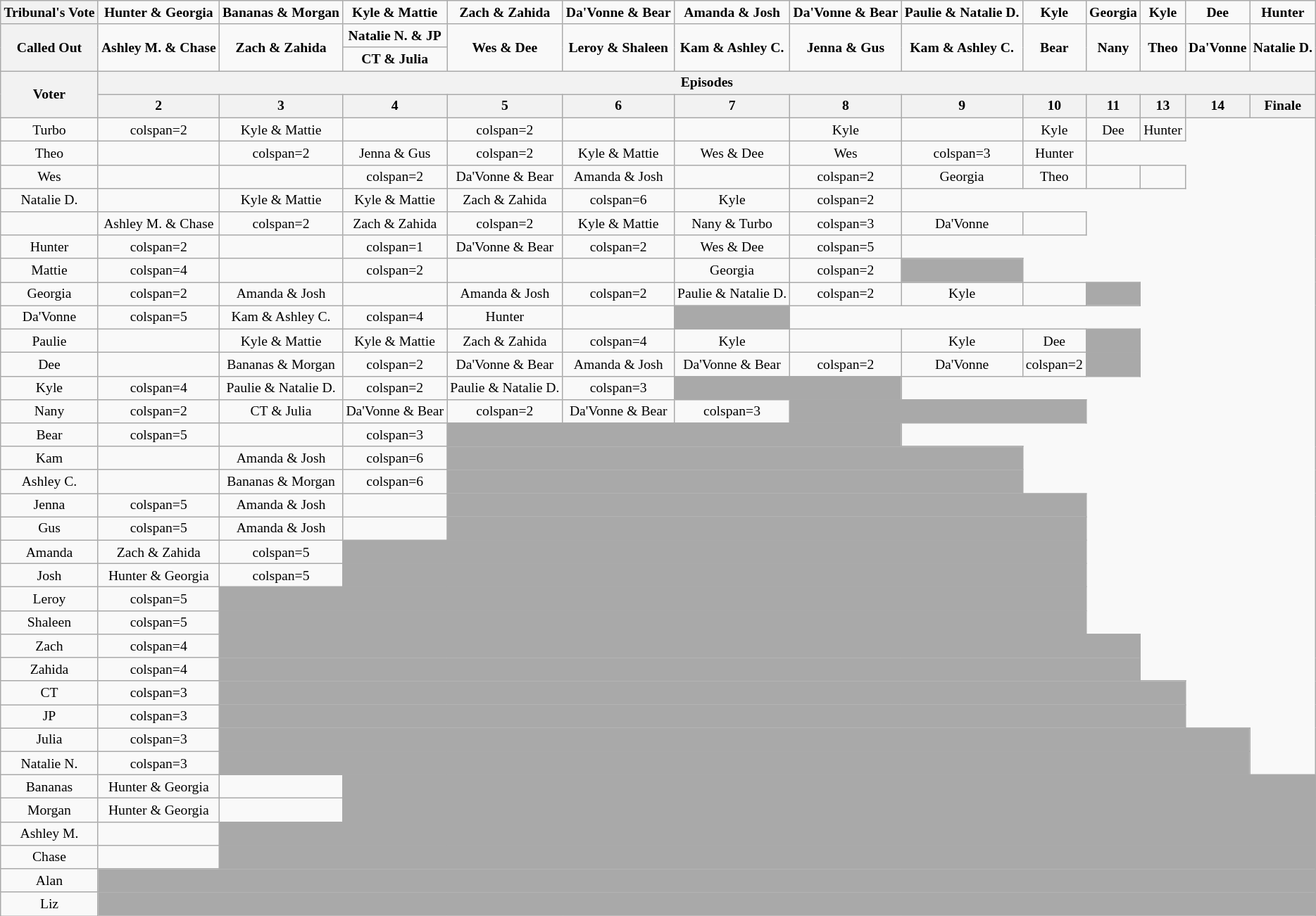<table class="wikitable" style="text-align:center; font-size:82%; white-space:nowrap">
<tr>
<th nowrap>Tribunal's Vote</th>
<td><strong>Hunter & Georgia</strong><br></td>
<td nowrap><strong>Bananas & Morgan</strong><br></td>
<td nowrap><strong>Kyle & Mattie</strong><br></td>
<td nowrap><strong>Zach & Zahida</strong><br></td>
<td nowrap><strong>Da'Vonne & Bear</strong><br></td>
<td nowrap><strong>Amanda & Josh</strong><br></td>
<td nowrap><strong>Da'Vonne & Bear</strong><br></td>
<td nowrap><strong>Paulie & Natalie D.</strong><br></td>
<td nowrap><strong>Kyle</strong><br></td>
<td nowrap><strong>Georgia</strong><br></td>
<td nowrap><strong>Kyle</strong><br></td>
<td nowrap><strong>Dee</strong><br></td>
<td nowrap><strong>Hunter</strong><br></td>
</tr>
<tr>
<th rowspan=2>Called Out</th>
<td rowspan=2 nowrap><strong>Ashley M. & Chase</strong><br></td>
<td rowspan=2><strong>Zach & Zahida</strong><br></td>
<td><strong>Natalie N. & JP</strong><br></td>
<td rowspan=2><strong>Wes & Dee</strong><br></td>
<td rowspan=2><strong>Leroy & Shaleen</strong><br></td>
<td rowspan=2><strong>Kam & Ashley C.</strong><br></td>
<td rowspan=2><strong>Jenna & Gus</strong><br></td>
<td rowspan=2><strong>Kam & Ashley C.</strong><br></td>
<td rowspan=2><strong>Bear</strong><br></td>
<td rowspan=2><strong>Nany</strong><br></td>
<td rowspan=2><strong>Theo</strong><br></td>
<td rowspan=2><strong>Da'Vonne</strong><br></td>
<td rowspan=2><strong>Natalie D.</strong><br></td>
</tr>
<tr>
<td><strong>CT & Julia</strong><br></td>
</tr>
<tr>
<th rowspan=2>Voter</th>
<th colspan="14">Episodes</th>
</tr>
<tr>
<th>2</th>
<th>3</th>
<th>4</th>
<th>5</th>
<th>6</th>
<th>7</th>
<th>8</th>
<th>9</th>
<th>10</th>
<th>11</th>
<th>13</th>
<th>14</th>
<th>Finale</th>
</tr>
<tr>
<td>Turbo</td>
<td>colspan=2 </td>
<td>Kyle & Mattie</td>
<td></td>
<td>colspan=2 </td>
<td></td>
<td></td>
<td>Kyle</td>
<td></td>
<td>Kyle</td>
<td>Dee</td>
<td>Hunter</td>
</tr>
<tr>
<td>Theo</td>
<td></td>
<td>colspan=2 </td>
<td>Jenna & Gus</td>
<td>colspan=2 </td>
<td>Kyle & Mattie</td>
<td>Wes & Dee</td>
<td>Wes</td>
<td>colspan=3 </td>
<td>Hunter</td>
</tr>
<tr>
<td>Wes</td>
<td></td>
<td></td>
<td>colspan=2 </td>
<td>Da'Vonne & Bear</td>
<td>Amanda & Josh</td>
<td></td>
<td>colspan=2 </td>
<td>Georgia</td>
<td>Theo</td>
<td></td>
<td></td>
</tr>
<tr>
<td>Natalie D.</td>
<td></td>
<td>Kyle & Mattie</td>
<td>Kyle & Mattie</td>
<td>Zach & Zahida</td>
<td>colspan=6 </td>
<td>Kyle</td>
<td>colspan=2 </td>
</tr>
<tr>
<td></td>
<td>Ashley M. & Chase</td>
<td>colspan=2 </td>
<td>Zach & Zahida</td>
<td>colspan=2 </td>
<td>Kyle & Mattie</td>
<td>Nany & Turbo</td>
<td>colspan=3 </td>
<td>Da'Vonne</td>
<td></td>
</tr>
<tr>
<td>Hunter</td>
<td>colspan=2 </td>
<td></td>
<td>colspan=1 </td>
<td>Da'Vonne & Bear</td>
<td>colspan=2 </td>
<td>Wes & Dee</td>
<td>colspan=5 </td>
</tr>
<tr>
<td>Mattie</td>
<td>colspan=4 </td>
<td></td>
<td>colspan=2 </td>
<td></td>
<td></td>
<td>Georgia</td>
<td>colspan=2 </td>
<td style="background:darkgray" colspan=1></td>
</tr>
<tr>
<td>Georgia</td>
<td>colspan=2 </td>
<td>Amanda & Josh</td>
<td></td>
<td>Amanda & Josh</td>
<td>colspan=2 </td>
<td>Paulie & Natalie D.</td>
<td>colspan=2 </td>
<td>Kyle</td>
<td></td>
<td style="background:darkgray" colspan=1></td>
</tr>
<tr>
<td>Da'Vonne</td>
<td>colspan=5 </td>
<td>Kam & Ashley C.</td>
<td>colspan=4 </td>
<td>Hunter</td>
<td></td>
<td style="background:darkgray" colspan=1></td>
</tr>
<tr>
<td>Paulie</td>
<td></td>
<td>Kyle & Mattie</td>
<td>Kyle & Mattie</td>
<td>Zach & Zahida</td>
<td>colspan=4 </td>
<td>Kyle</td>
<td></td>
<td>Kyle</td>
<td>Dee</td>
<td style="background:darkgray" colspan=1></td>
</tr>
<tr>
<td>Dee</td>
<td></td>
<td>Bananas & Morgan</td>
<td>colspan=2 </td>
<td>Da'Vonne & Bear</td>
<td>Amanda & Josh</td>
<td>Da'Vonne & Bear</td>
<td>colspan=2 </td>
<td>Da'Vonne</td>
<td>colspan=2 </td>
<td style="background:darkgray" colspan=1></td>
</tr>
<tr>
<td>Kyle</td>
<td>colspan=4 </td>
<td>Paulie & Natalie D.</td>
<td>colspan=2 </td>
<td>Paulie & Natalie D.</td>
<td>colspan=3 </td>
<td style="background:darkgray" colspan=2></td>
</tr>
<tr>
<td>Nany</td>
<td>colspan=2 </td>
<td>CT & Julia</td>
<td>Da'Vonne & Bear</td>
<td>colspan=2 </td>
<td>Da'Vonne & Bear</td>
<td>colspan=3 </td>
<td style="background:darkgray" colspan=3></td>
</tr>
<tr>
<td>Bear</td>
<td>colspan=5 </td>
<td></td>
<td>colspan=3 </td>
<td style="background:darkgray" colspan=4></td>
</tr>
<tr>
<td>Kam</td>
<td></td>
<td>Amanda & Josh</td>
<td>colspan=6 </td>
<td style="background:darkgray" colspan=5></td>
</tr>
<tr>
<td>Ashley C.</td>
<td></td>
<td>Bananas & Morgan</td>
<td>colspan=6 </td>
<td style="background:darkgray" colspan=5></td>
</tr>
<tr>
<td>Jenna</td>
<td>colspan=5 </td>
<td>Amanda & Josh</td>
<td></td>
<td style="background:darkgray" colspan=6></td>
</tr>
<tr>
<td>Gus</td>
<td>colspan=5 </td>
<td>Amanda & Josh</td>
<td></td>
<td style="background:darkgray" colspan=6></td>
</tr>
<tr>
<td>Amanda</td>
<td>Zach & Zahida</td>
<td>colspan=5 </td>
<td style="background:darkgray" colspan=7></td>
</tr>
<tr>
<td>Josh</td>
<td>Hunter & Georgia</td>
<td>colspan=5 </td>
<td style="background:darkgray" colspan=7></td>
</tr>
<tr>
<td>Leroy</td>
<td>colspan=5 </td>
<td style="background:darkgray" colspan=8></td>
</tr>
<tr>
<td>Shaleen</td>
<td>colspan=5 </td>
<td style="background:darkgray" colspan=8></td>
</tr>
<tr>
<td>Zach</td>
<td>colspan=4 </td>
<td style="background:darkgray" colspan=9></td>
</tr>
<tr>
<td>Zahida</td>
<td>colspan=4 </td>
<td style="background:darkgray" colspan=9></td>
</tr>
<tr>
<td>CT</td>
<td>colspan=3 </td>
<td style="background:darkgray" colspan=10></td>
</tr>
<tr>
<td>JP</td>
<td>colspan=3 </td>
<td style="background:darkgray" colspan=10></td>
</tr>
<tr>
<td>Julia</td>
<td>colspan=3 </td>
<td style="background:darkgray" colspan=11></td>
</tr>
<tr>
<td>Natalie N.</td>
<td>colspan=3 </td>
<td style="background:darkgray" colspan=11></td>
</tr>
<tr>
<td>Bananas</td>
<td>Hunter & Georgia</td>
<td></td>
<td style="background:darkgray" colspan=12></td>
</tr>
<tr>
<td>Morgan</td>
<td>Hunter & Georgia</td>
<td></td>
<td style="background:darkgray" colspan=12></td>
</tr>
<tr>
<td>Ashley M.</td>
<td></td>
<td style="background:darkgray" colspan=13></td>
</tr>
<tr>
<td>Chase</td>
<td></td>
<td style="background:darkgray" colspan=13></td>
</tr>
<tr>
<td>Alan</td>
<td style="background:darkgray" colspan=14></td>
</tr>
<tr>
<td>Liz</td>
<td style="background:darkgray" colspan=14></td>
</tr>
</table>
